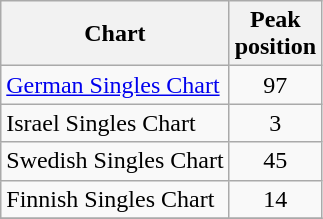<table class="wikitable sortable">
<tr>
<th align="left">Chart</th>
<th align="center">Peak<br>position</th>
</tr>
<tr>
<td align="left"><a href='#'>German Singles Chart</a></td>
<td align="center">97</td>
</tr>
<tr>
<td align="left">Israel Singles Chart</td>
<td align="center">3</td>
</tr>
<tr>
<td align="left">Swedish Singles Chart</td>
<td align="center">45</td>
</tr>
<tr>
<td align="left">Finnish Singles Chart</td>
<td align="center">14</td>
</tr>
<tr>
</tr>
</table>
